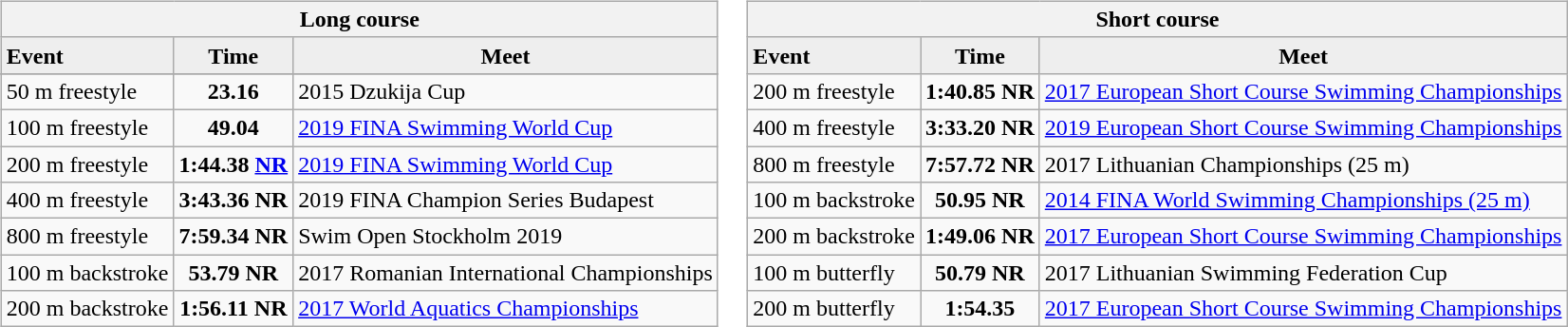<table>
<tr>
<td><br><table class="wikitable">
<tr>
<th colspan="5">Long course</th>
</tr>
<tr bgcolor="#eeeeee">
<td><strong>Event</strong></td>
<td align="center"><strong>Time</strong></td>
<td align="center"><strong>Meet</strong></td>
</tr>
<tr bgcolor="#eeeeee">
</tr>
<tr>
<td>50 m freestyle</td>
<td align="center"><strong>23.16</strong></td>
<td>2015 Dzukija Cup</td>
</tr>
<tr>
<td>100 m freestyle</td>
<td align="center"><strong>49.04</strong></td>
<td><a href='#'>2019 FINA Swimming World Cup</a></td>
</tr>
<tr>
<td>200 m freestyle</td>
<td align="center"><strong>1:44.38</strong> <strong><a href='#'>NR</a></strong></td>
<td><a href='#'>2019 FINA Swimming World Cup</a></td>
</tr>
<tr>
<td>400 m freestyle</td>
<td align="center"><strong>3:43.36</strong> <strong>NR</strong></td>
<td>2019 FINA Champion Series Budapest</td>
</tr>
<tr>
<td>800 m freestyle</td>
<td align="center"><strong>7:59.34</strong> <strong>NR</strong></td>
<td>Swim Open Stockholm 2019</td>
</tr>
<tr>
<td>100 m backstroke</td>
<td align="center"><strong>53.79</strong> <strong>NR</strong></td>
<td>2017 Romanian International Championships</td>
</tr>
<tr>
<td>200 m backstroke</td>
<td align="center"><strong>1:56.11</strong> <strong>NR</strong></td>
<td><a href='#'>2017 World Aquatics Championships</a></td>
</tr>
</table>
</td>
<td><br><table class="wikitable">
<tr>
<th colspan="5">Short course</th>
</tr>
<tr bgcolor="#eeeeee">
<td><strong>Event</strong></td>
<td align="center"><strong>Time</strong></td>
<td align="center"><strong>Meet</strong></td>
</tr>
<tr>
<td>200 m freestyle</td>
<td align="center"><strong>1:40.85</strong> <strong>NR</strong></td>
<td><a href='#'>2017 European Short Course Swimming Championships</a></td>
</tr>
<tr>
<td>400 m freestyle</td>
<td align="center"><strong>3:33.20</strong> <strong>NR</strong></td>
<td><a href='#'>2019 European Short Course Swimming Championships</a></td>
</tr>
<tr>
<td>800 m freestyle</td>
<td align="center"><strong>7:57.72</strong> <strong>NR</strong></td>
<td>2017 Lithuanian Championships (25 m)</td>
</tr>
<tr>
<td>100 m backstroke</td>
<td align="center"><strong>50.95</strong> <strong>NR</strong></td>
<td><a href='#'>2014 FINA World Swimming Championships (25 m)</a></td>
</tr>
<tr>
<td>200 m backstroke</td>
<td align="center"><strong>1:49.06</strong> <strong>NR</strong></td>
<td><a href='#'>2017 European Short Course Swimming Championships</a></td>
</tr>
<tr>
<td>100 m butterfly</td>
<td align="center"><strong>50.79</strong> <strong>NR</strong></td>
<td>2017 Lithuanian Swimming Federation Cup</td>
</tr>
<tr>
<td>200 m butterfly</td>
<td align="center"><strong>1:54.35</strong></td>
<td><a href='#'>2017 European Short Course Swimming Championships</a></td>
</tr>
</table>
</td>
</tr>
</table>
